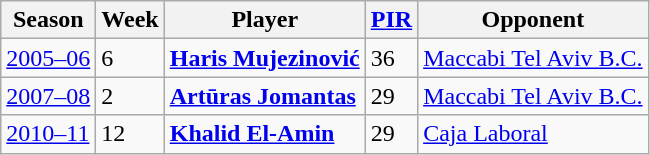<table class="wikitable">
<tr>
<th>Season</th>
<th>Week</th>
<th>Player</th>
<th><a href='#'>PIR</a></th>
<th>Opponent</th>
</tr>
<tr>
<td><a href='#'>2005–06</a></td>
<td align=left>6</td>
<td> <strong><a href='#'>Haris Mujezinović</a></strong></td>
<td>36</td>
<td> <a href='#'>Maccabi Tel Aviv B.C.</a></td>
</tr>
<tr>
<td><a href='#'>2007–08</a></td>
<td align=left>2</td>
<td> <strong><a href='#'>Artūras Jomantas</a></strong></td>
<td>29</td>
<td> <a href='#'>Maccabi Tel Aviv B.C.</a></td>
</tr>
<tr>
<td><a href='#'>2010–11</a></td>
<td align=left>12</td>
<td> <strong><a href='#'>Khalid El-Amin</a></strong></td>
<td>29</td>
<td> <a href='#'>Caja Laboral</a></td>
</tr>
</table>
